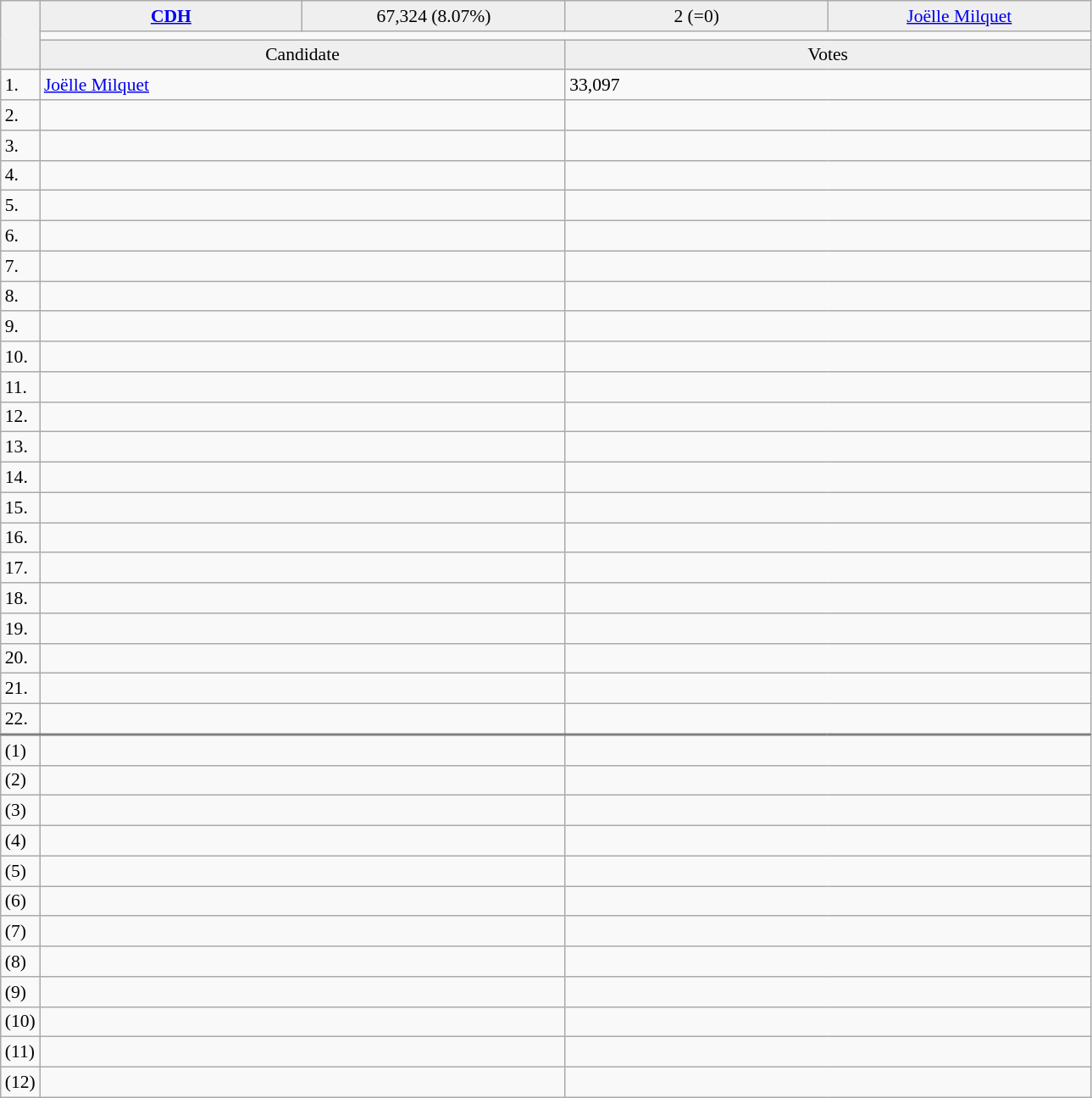<table class="wikitable collapsible collapsed" style=text-align:left;font-size:90%>
<tr>
<th rowspan=3></th>
<td bgcolor=efefef width=200 align=center><strong> <a href='#'>CDH</a></strong></td>
<td bgcolor=efefef width=200 align=center>67,324 (8.07%)</td>
<td bgcolor=efefef width=200 align=center>2 (=0)</td>
<td bgcolor=efefef width=200 align=center><a href='#'>Joëlle Milquet</a></td>
</tr>
<tr>
<td colspan=4 bgcolor=></td>
</tr>
<tr>
<td bgcolor=efefef align=center colspan=2>Candidate</td>
<td bgcolor=efefef align=center colspan=2>Votes</td>
</tr>
<tr>
<td>1.</td>
<td colspan=2><a href='#'>Joëlle Milquet</a></td>
<td colspan=2>33,097</td>
</tr>
<tr>
<td>2.</td>
<td colspan=2></td>
<td colspan=2></td>
</tr>
<tr>
<td>3.</td>
<td colspan=2></td>
<td colspan=2></td>
</tr>
<tr>
<td>4.</td>
<td colspan=2></td>
<td colspan=2></td>
</tr>
<tr>
<td>5.</td>
<td colspan=2></td>
<td colspan=2></td>
</tr>
<tr>
<td>6.</td>
<td colspan=2></td>
<td colspan=2></td>
</tr>
<tr>
<td>7.</td>
<td colspan=2></td>
<td colspan=2></td>
</tr>
<tr>
<td>8.</td>
<td colspan=2></td>
<td colspan=2></td>
</tr>
<tr>
<td>9.</td>
<td colspan=2></td>
<td colspan=2></td>
</tr>
<tr>
<td>10.</td>
<td colspan=2></td>
<td colspan=2></td>
</tr>
<tr>
<td>11.</td>
<td colspan=2></td>
<td colspan=2></td>
</tr>
<tr>
<td>12.</td>
<td colspan=2></td>
<td colspan=2></td>
</tr>
<tr>
<td>13.</td>
<td colspan=2></td>
<td colspan=2></td>
</tr>
<tr>
<td>14.</td>
<td colspan=2></td>
<td colspan=2></td>
</tr>
<tr>
<td>15.</td>
<td colspan=2></td>
<td colspan=2></td>
</tr>
<tr>
<td>16.</td>
<td colspan=2></td>
<td colspan=2></td>
</tr>
<tr>
<td>17.</td>
<td colspan=2></td>
<td colspan=2></td>
</tr>
<tr>
<td>18.</td>
<td colspan=2></td>
<td colspan=2></td>
</tr>
<tr>
<td>19.</td>
<td colspan=2></td>
<td colspan=2></td>
</tr>
<tr>
<td>20.</td>
<td colspan=2></td>
<td colspan=2></td>
</tr>
<tr>
<td>21.</td>
<td colspan=2></td>
<td colspan=2></td>
</tr>
<tr>
<td>22.</td>
<td colspan=2></td>
<td colspan=2></td>
</tr>
<tr style="border-top:2px solid gray;">
<td>(1)</td>
<td colspan=2></td>
<td colspan=2></td>
</tr>
<tr>
<td>(2)</td>
<td colspan=2></td>
<td colspan=2></td>
</tr>
<tr>
<td>(3)</td>
<td colspan=2></td>
<td colspan=2></td>
</tr>
<tr>
<td>(4)</td>
<td colspan=2></td>
<td colspan=2></td>
</tr>
<tr>
<td>(5)</td>
<td colspan=2></td>
<td colspan=2></td>
</tr>
<tr>
<td>(6)</td>
<td colspan=2></td>
<td colspan=2></td>
</tr>
<tr>
<td>(7)</td>
<td colspan=2></td>
<td colspan=2></td>
</tr>
<tr>
<td>(8)</td>
<td colspan=2></td>
<td colspan=2></td>
</tr>
<tr>
<td>(9)</td>
<td colspan=2></td>
<td colspan=2></td>
</tr>
<tr>
<td>(10)</td>
<td colspan=2></td>
<td colspan=2></td>
</tr>
<tr>
<td>(11)</td>
<td colspan=2></td>
<td colspan=2></td>
</tr>
<tr>
<td>(12)</td>
<td colspan=2></td>
<td colspan=2></td>
</tr>
</table>
